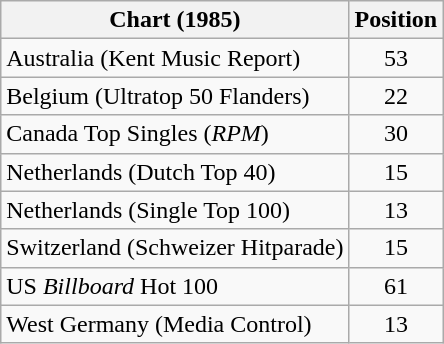<table class="wikitable sortable">
<tr>
<th>Chart (1985)</th>
<th>Position</th>
</tr>
<tr>
<td>Australia (Kent Music Report)</td>
<td align="center">53</td>
</tr>
<tr>
<td>Belgium (Ultratop 50 Flanders)</td>
<td align="center">22</td>
</tr>
<tr>
<td>Canada Top Singles (<em>RPM</em>)</td>
<td style="text-align:center;">30</td>
</tr>
<tr>
<td>Netherlands (Dutch Top 40)</td>
<td align="center">15</td>
</tr>
<tr>
<td>Netherlands (Single Top 100)</td>
<td align="center">13</td>
</tr>
<tr>
<td>Switzerland (Schweizer Hitparade)</td>
<td align="center">15</td>
</tr>
<tr>
<td>US <em>Billboard</em> Hot 100</td>
<td style="text-align:center;">61</td>
</tr>
<tr>
<td>West Germany (Media Control)</td>
<td align="center">13</td>
</tr>
</table>
